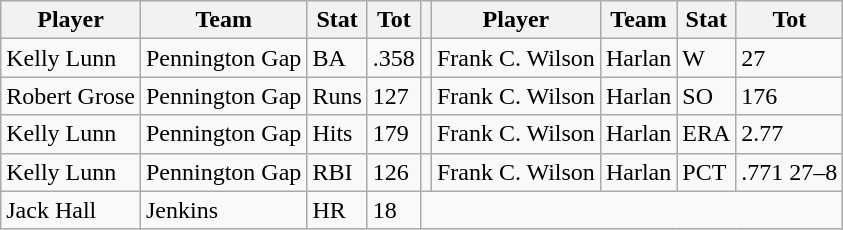<table class="wikitable">
<tr>
<th>Player</th>
<th>Team</th>
<th>Stat</th>
<th>Tot</th>
<th></th>
<th>Player</th>
<th>Team</th>
<th>Stat</th>
<th>Tot</th>
</tr>
<tr>
<td>Kelly Lunn</td>
<td>Pennington Gap</td>
<td>BA</td>
<td>.358</td>
<td></td>
<td>Frank C. Wilson</td>
<td>Harlan</td>
<td>W</td>
<td>27</td>
</tr>
<tr>
<td>Robert Grose</td>
<td>Pennington Gap</td>
<td>Runs</td>
<td>127</td>
<td></td>
<td>Frank C. Wilson</td>
<td>Harlan</td>
<td>SO</td>
<td>176</td>
</tr>
<tr>
<td>Kelly Lunn</td>
<td>Pennington Gap</td>
<td>Hits</td>
<td>179</td>
<td></td>
<td>Frank C. Wilson</td>
<td>Harlan</td>
<td>ERA</td>
<td>2.77</td>
</tr>
<tr>
<td>Kelly Lunn</td>
<td>Pennington Gap</td>
<td>RBI</td>
<td>126</td>
<td></td>
<td>Frank C. Wilson</td>
<td>Harlan</td>
<td>PCT</td>
<td>.771 27–8</td>
</tr>
<tr>
<td>Jack Hall</td>
<td>Jenkins</td>
<td>HR</td>
<td>18</td>
</tr>
</table>
